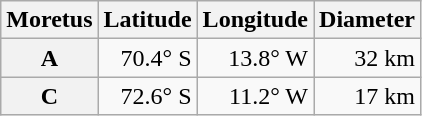<table class="wikitable" style="text-align: right;">
<tr>
<th scope="col">Moretus</th>
<th scope="col">Latitude</th>
<th scope="col">Longitude</th>
<th scope="col">Diameter</th>
</tr>
<tr>
<th scope="row">A</th>
<td>70.4° S</td>
<td>13.8° W</td>
<td>32 km</td>
</tr>
<tr>
<th scope="row">C</th>
<td>72.6° S</td>
<td>11.2° W</td>
<td>17 km</td>
</tr>
</table>
